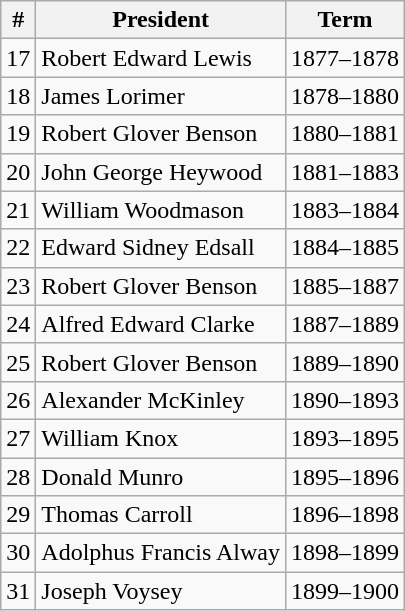<table class="wikitable sortable">
<tr>
<th>#</th>
<th>President</th>
<th>Term</th>
</tr>
<tr>
<td>17</td>
<td>Robert Edward Lewis</td>
<td>1877–1878</td>
</tr>
<tr>
<td>18</td>
<td>James Lorimer</td>
<td>1878–1880</td>
</tr>
<tr>
<td>19</td>
<td>Robert Glover Benson</td>
<td>1880–1881</td>
</tr>
<tr>
<td>20</td>
<td>John George Heywood</td>
<td>1881–1883</td>
</tr>
<tr>
<td>21</td>
<td>William Woodmason</td>
<td>1883–1884</td>
</tr>
<tr>
<td>22</td>
<td>Edward Sidney Edsall</td>
<td>1884–1885</td>
</tr>
<tr>
<td>23</td>
<td>Robert Glover Benson</td>
<td>1885–1887</td>
</tr>
<tr>
<td>24</td>
<td>Alfred Edward Clarke</td>
<td>1887–1889</td>
</tr>
<tr>
<td>25</td>
<td>Robert Glover Benson</td>
<td>1889–1890</td>
</tr>
<tr>
<td>26</td>
<td>Alexander McKinley</td>
<td>1890–1893</td>
</tr>
<tr>
<td>27</td>
<td>William Knox</td>
<td>1893–1895</td>
</tr>
<tr>
<td>28</td>
<td>Donald Munro</td>
<td>1895–1896</td>
</tr>
<tr>
<td>29</td>
<td>Thomas Carroll</td>
<td>1896–1898</td>
</tr>
<tr>
<td>30</td>
<td>Adolphus Francis Alway</td>
<td>1898–1899</td>
</tr>
<tr>
<td>31</td>
<td>Joseph Voysey</td>
<td>1899–1900</td>
</tr>
</table>
